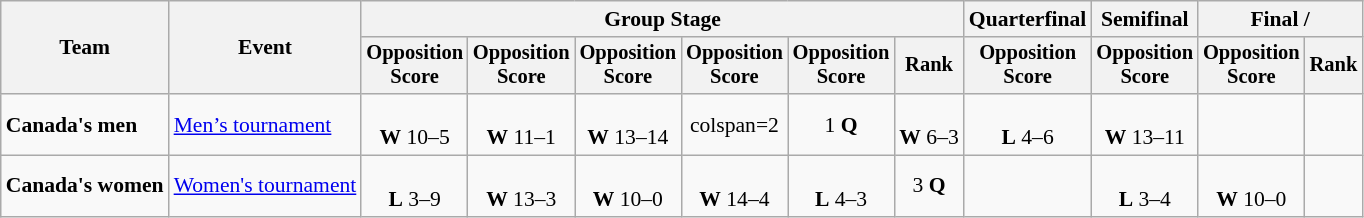<table class="wikitable" style="font-size:90%">
<tr>
<th rowspan=2>Team</th>
<th rowspan=2>Event</th>
<th colspan=6>Group Stage</th>
<th>Quarterfinal</th>
<th>Semifinal</th>
<th colspan=2>Final / </th>
</tr>
<tr style="font-size:95%">
<th>Opposition<br>Score</th>
<th>Opposition<br>Score</th>
<th>Opposition<br>Score</th>
<th>Opposition<br>Score</th>
<th>Opposition<br>Score</th>
<th>Rank</th>
<th>Opposition<br>Score</th>
<th>Opposition<br>Score</th>
<th>Opposition<br>Score</th>
<th>Rank</th>
</tr>
<tr align=center>
<td align=left><strong>Canada's men</strong></td>
<td align=left><a href='#'>Men’s tournament</a></td>
<td><br><strong>W</strong> 10–5</td>
<td><br><strong>W</strong> 11–1</td>
<td><br><strong>W</strong> 13–14</td>
<td>colspan=2 </td>
<td>1 <strong>Q</strong></td>
<td><br><strong>W</strong> 6–3</td>
<td><br><strong>L</strong> 4–6</td>
<td><br><strong>W</strong> 13–11</td>
<td></td>
</tr>
<tr align=center>
<td align=left><strong>Canada's women</strong></td>
<td align=left><a href='#'>Women's tournament</a></td>
<td><br><strong>L</strong> 3–9</td>
<td><br><strong>W</strong> 13–3</td>
<td><br><strong>W</strong> 10–0</td>
<td><br><strong>W</strong> 14–4</td>
<td><br><strong>L</strong> 4–3</td>
<td>3 <strong>Q</strong></td>
<td></td>
<td><br><strong>L</strong> 3–4</td>
<td><br><strong>W</strong> 10–0</td>
<td></td>
</tr>
</table>
